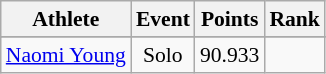<table class="wikitable" style="font-size:90%">
<tr>
<th>Athlete</th>
<th>Event</th>
<th>Points</th>
<th>Rank</th>
</tr>
<tr style="font-size:95%">
</tr>
<tr align=center>
<td align=left><a href='#'>Naomi Young</a></td>
<td>Solo</td>
<td>90.933</td>
<td></td>
</tr>
</table>
